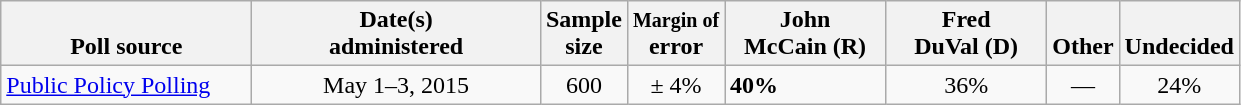<table class="wikitable">
<tr valign= bottom>
<th style="width:160px;">Poll source</th>
<th style="width:185px;">Date(s)<br>administered</th>
<th class=small>Sample<br>size</th>
<th><small>Margin of</small><br>error</th>
<th style="width:100px;">John<br>McCain (R)</th>
<th style="width:100px;">Fred<br>DuVal (D)</th>
<th>Other</th>
<th>Undecided</th>
</tr>
<tr>
<td><a href='#'>Public Policy Polling</a></td>
<td align=center>May 1–3, 2015</td>
<td align=center>600</td>
<td align=center>± 4%</td>
<td><strong>40%</strong></td>
<td align=center>36%</td>
<td align=center>—</td>
<td align=center>24%</td>
</tr>
</table>
